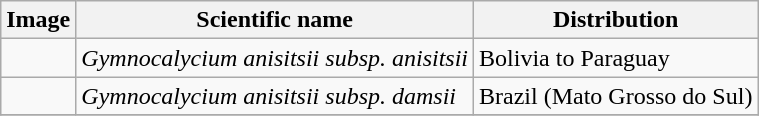<table class="wikitable">
<tr>
<th>Image</th>
<th>Scientific name</th>
<th>Distribution</th>
</tr>
<tr>
<td></td>
<td><em>Gymnocalycium anisitsii subsp. anisitsii</em></td>
<td>Bolivia to Paraguay</td>
</tr>
<tr>
<td></td>
<td><em>Gymnocalycium anisitsii subsp. damsii</em>  </td>
<td>Brazil (Mato Grosso do Sul)</td>
</tr>
<tr>
</tr>
</table>
